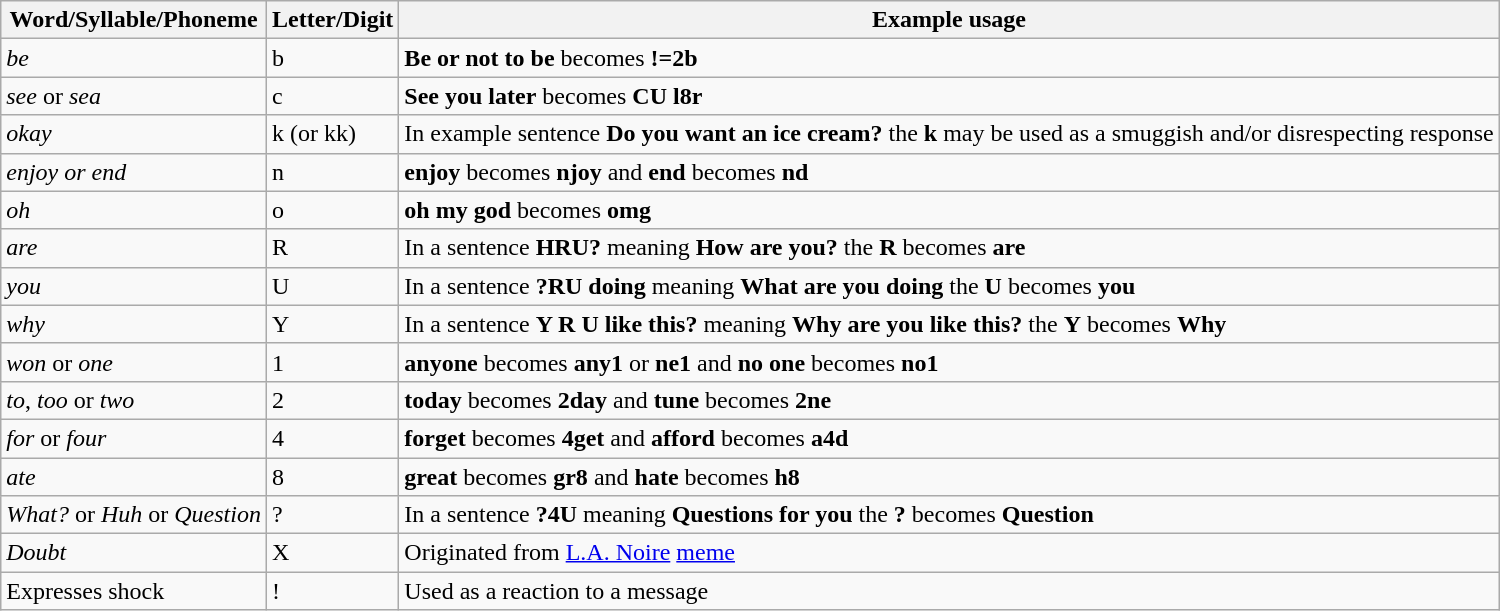<table class="wikitable sortable">
<tr>
<th>Word/Syllable/Phoneme</th>
<th>Letter/Digit</th>
<th>Example usage</th>
</tr>
<tr>
<td><em>be</em></td>
<td>b</td>
<td><strong>Be or not to be</strong> becomes <strong>!=2b</strong></td>
</tr>
<tr>
<td><em>see</em> or <em>sea</em></td>
<td>c</td>
<td><strong>See you later</strong> becomes <strong>CU l8r</strong></td>
</tr>
<tr>
<td><em>okay</em></td>
<td>k (or kk)</td>
<td>In example sentence <strong>Do you want an ice cream?</strong> the <strong>k</strong> may be used as a smuggish and/or disrespecting response</td>
</tr>
<tr>
<td><em>enjoy or end</em></td>
<td>n</td>
<td><strong>enjoy</strong> becomes <strong>njoy</strong> and <strong>end</strong> becomes <strong>nd</strong></td>
</tr>
<tr>
<td><em>oh</em></td>
<td>o</td>
<td><strong>oh my god</strong> becomes <strong>omg</strong></td>
</tr>
<tr>
<td><em>are</em></td>
<td>R</td>
<td>In a sentence <strong>HRU?</strong> meaning <strong>How are you?</strong> the <strong>R</strong> becomes <strong>are</strong></td>
</tr>
<tr>
<td><em>you</em></td>
<td>U</td>
<td>In a sentence <strong>?RU doing</strong> meaning <strong>What are you doing</strong> the <strong>U</strong> becomes <strong>you</strong></td>
</tr>
<tr>
<td><em>why</em></td>
<td>Y</td>
<td>In a sentence <strong>Y R U like this?</strong> meaning <strong>Why are you like this?</strong> the <strong>Y</strong> becomes <strong>Why</strong></td>
</tr>
<tr>
<td><em>won</em> or <em>one</em></td>
<td>1</td>
<td><strong>anyone</strong> becomes <strong>any1</strong> or <strong>ne1</strong> and <strong>no one</strong> becomes <strong>no1</strong></td>
</tr>
<tr>
<td><em>to</em>, <em>too</em> or <em>two</em></td>
<td>2</td>
<td><strong>today</strong> becomes <strong>2day</strong> and <strong>tune</strong> becomes <strong>2ne</strong></td>
</tr>
<tr>
<td><em>for</em> or <em>four</em></td>
<td>4</td>
<td><strong>forget</strong> becomes <strong>4get</strong> and <strong>afford</strong> becomes <strong>a4d</strong></td>
</tr>
<tr>
<td><em>ate</em></td>
<td>8</td>
<td><strong>great</strong> becomes <strong>gr8</strong> and <strong>hate</strong> becomes <strong>h8</strong></td>
</tr>
<tr>
<td><em>What?</em> or <em>Huh</em> or <em>Question</em></td>
<td>?</td>
<td>In a sentence <strong>?4U</strong> meaning <strong>Questions for you</strong> the <strong>?</strong> becomes <strong>Question</strong></td>
</tr>
<tr>
<td><em>Doubt</em></td>
<td>X</td>
<td>Originated from <a href='#'>L.A. Noire</a> <a href='#'>meme</a></td>
</tr>
<tr>
<td>Expresses shock</td>
<td>!</td>
<td>Used as a reaction to a message</td>
</tr>
</table>
